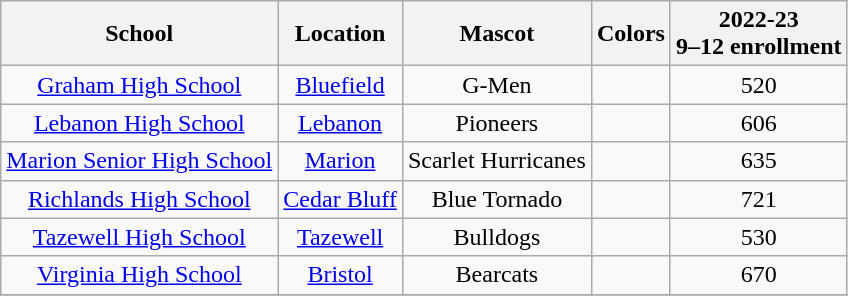<table class="wikitable" style="text-align:center;">
<tr>
<th>School</th>
<th>Location</th>
<th>Mascot</th>
<th>Colors</th>
<th>2022-23<br>9–12 enrollment</th>
</tr>
<tr>
<td><a href='#'>Graham High School</a></td>
<td><a href='#'>Bluefield</a></td>
<td>G-Men</td>
<td></td>
<td>520</td>
</tr>
<tr>
<td><a href='#'>Lebanon High School</a></td>
<td><a href='#'>Lebanon</a></td>
<td>Pioneers</td>
<td></td>
<td>606</td>
</tr>
<tr>
<td><a href='#'>Marion Senior High School</a></td>
<td><a href='#'>Marion</a></td>
<td>Scarlet Hurricanes</td>
<td></td>
<td>635</td>
</tr>
<tr>
<td><a href='#'>Richlands High School</a></td>
<td><a href='#'>Cedar Bluff</a></td>
<td>Blue Tornado</td>
<td></td>
<td>721</td>
</tr>
<tr>
<td><a href='#'>Tazewell High School</a></td>
<td><a href='#'>Tazewell</a></td>
<td>Bulldogs</td>
<td></td>
<td>530</td>
</tr>
<tr>
<td><a href='#'>Virginia High School</a></td>
<td><a href='#'>Bristol</a></td>
<td>Bearcats</td>
<td></td>
<td>670</td>
</tr>
<tr>
</tr>
</table>
